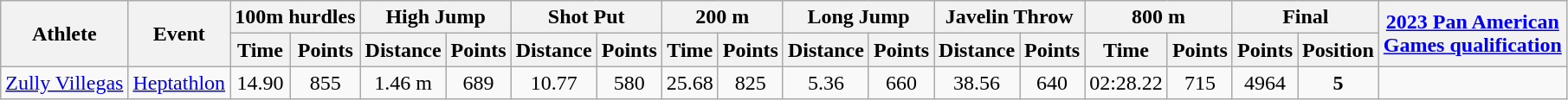<table class="wikitable" font-size: 75%>
<tr>
<th rowspan="2">Athlete</th>
<th rowspan="2">Event</th>
<th colspan="2">100m hurdles</th>
<th colspan="2">High Jump</th>
<th colspan="2">Shot Put</th>
<th colspan="2">200 m</th>
<th colspan="2">Long Jump</th>
<th colspan="2">Javelin Throw</th>
<th colspan="2">800 m</th>
<th colspan="2">Final</th>
<th style="white-space: nowrap;" rowspan="2"><a href='#'>2023 Pan American <br> Games qualification</a></th>
</tr>
<tr>
<th>Time</th>
<th>Points</th>
<th>Distance</th>
<th>Points</th>
<th>Distance</th>
<th>Points</th>
<th>Time</th>
<th>Points</th>
<th>Distance</th>
<th>Points</th>
<th>Distance</th>
<th>Points</th>
<th>Time</th>
<th>Points</th>
<th>Points</th>
<th>Position</th>
</tr>
<tr align="center">
<td style="white-space: nowrap;" align="left"><a href='#'>Zully Villegas</a></td>
<td style="white-space: nowrap;" align="left"><a href='#'>Heptathlon</a></td>
<td>14.90</td>
<td>855</td>
<td>1.46 m</td>
<td>689</td>
<td>10.77</td>
<td>580</td>
<td>25.68</td>
<td>825</td>
<td>5.36</td>
<td>660</td>
<td>38.56</td>
<td>640</td>
<td>02:28.22</td>
<td>715</td>
<td>4964</td>
<td><strong>5</strong></td>
<td></td>
</tr>
</table>
